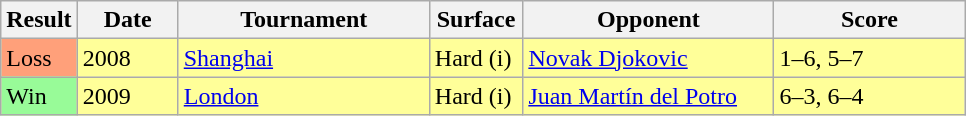<table class="sortable wikitable">
<tr>
<th style="width:40px">Result</th>
<th style="width:60px">Date</th>
<th style="width:160px">Tournament</th>
<th style="width:55px">Surface</th>
<th style="width:160px">Opponent</th>
<th style="width:120px" class="unsortable">Score</th>
</tr>
<tr style="background:#ff9;">
<td style="background:#ffa07a;">Loss</td>
<td>2008</td>
<td><a href='#'>Shanghai</a></td>
<td>Hard (i)</td>
<td> <a href='#'>Novak Djokovic</a></td>
<td>1–6, 5–7</td>
</tr>
<tr style="background:#ff9;">
<td style="background:#98fb98;">Win</td>
<td>2009</td>
<td><a href='#'>London</a></td>
<td>Hard (i)</td>
<td> <a href='#'>Juan Martín del Potro</a></td>
<td>6–3, 6–4</td>
</tr>
</table>
